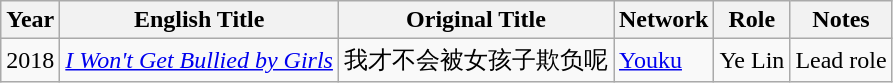<table class="wikitable">
<tr>
<th>Year</th>
<th>English Title</th>
<th>Original Title</th>
<th>Network</th>
<th>Role</th>
<th>Notes</th>
</tr>
<tr>
<td>2018</td>
<td><em><a href='#'>I Won't Get Bullied by Girls</a> </em></td>
<td>我才不会被女孩子欺负呢</td>
<td><a href='#'>Youku</a></td>
<td>Ye Lin</td>
<td>Lead role</td>
</tr>
</table>
